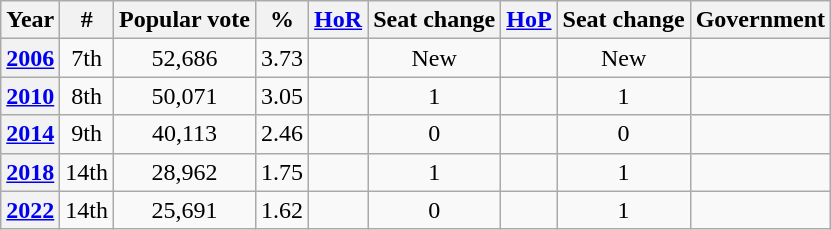<table class="wikitable" style="text-align: center;">
<tr>
<th>Year</th>
<th>#</th>
<th>Popular vote</th>
<th>%</th>
<th><a href='#'>HoR</a></th>
<th>Seat change</th>
<th><a href='#'>HoP</a></th>
<th>Seat change</th>
<th>Government</th>
</tr>
<tr>
<th><a href='#'>2006</a></th>
<td>7th</td>
<td align=center>52,686</td>
<td>3.73</td>
<td></td>
<td>New</td>
<td></td>
<td>New</td>
<td></td>
</tr>
<tr>
<th><a href='#'>2010</a></th>
<td>8th</td>
<td align=center>50,071</td>
<td>3.05</td>
<td></td>
<td> 1</td>
<td></td>
<td> 1</td>
<td></td>
</tr>
<tr>
<th><a href='#'>2014</a></th>
<td>9th</td>
<td align=center>40,113</td>
<td>2.46</td>
<td></td>
<td> 0</td>
<td></td>
<td> 0</td>
<td></td>
</tr>
<tr>
<th><a href='#'>2018</a></th>
<td>14th</td>
<td align=center>28,962</td>
<td>1.75</td>
<td></td>
<td> 1</td>
<td></td>
<td> 1</td>
<td></td>
</tr>
<tr>
<th><a href='#'>2022</a></th>
<td>14th</td>
<td align=center>25,691</td>
<td>1.62</td>
<td></td>
<td> 0</td>
<td></td>
<td> 1</td>
<td></td>
</tr>
</table>
